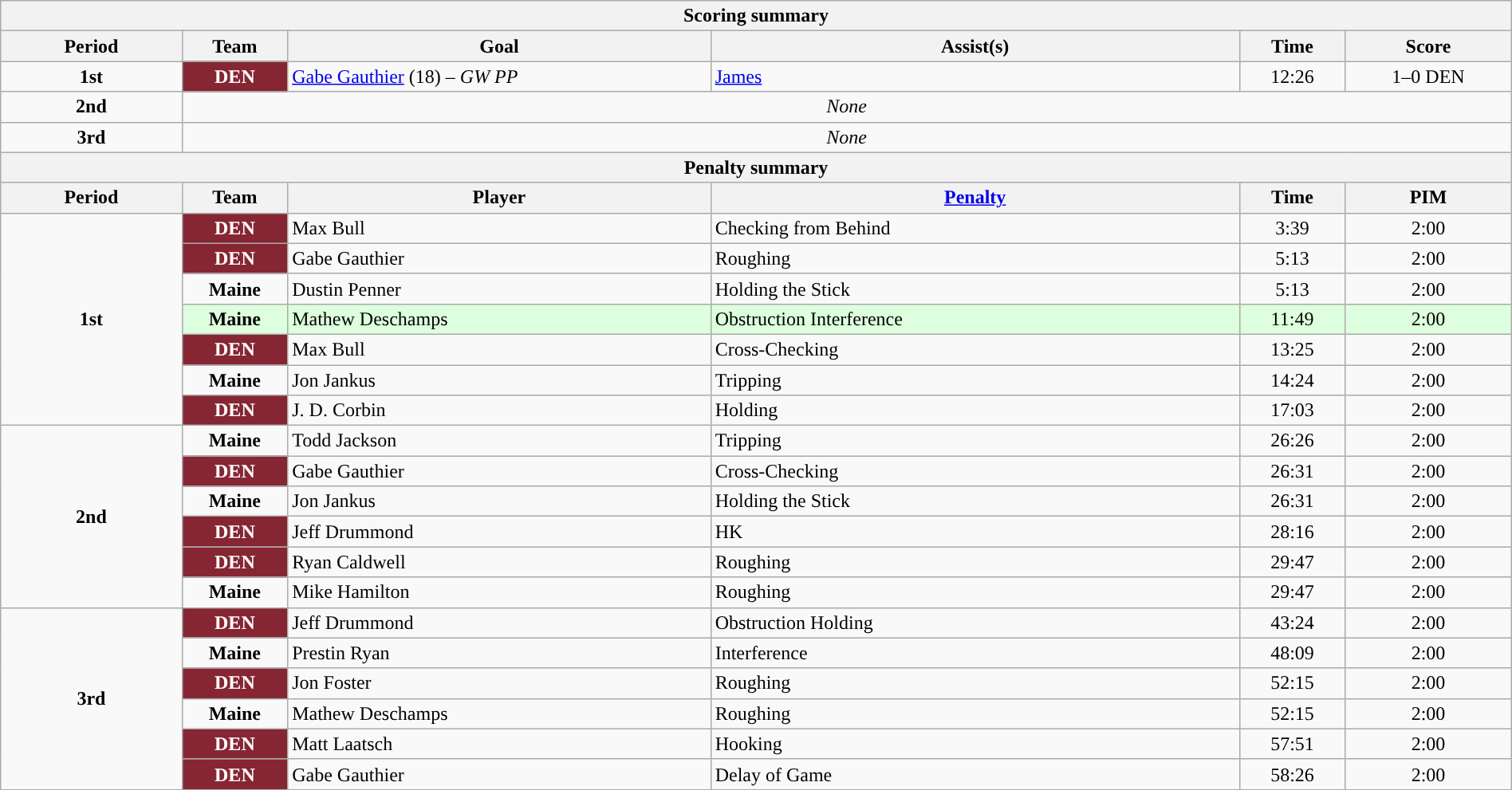<table style="width:100%;" class="wikitable">
<tr>
<th colspan=6>Scoring summary</th>
</tr>
<tr>
<th style="width:12%;">Period</th>
<th style="width:7%;">Team</th>
<th style="width:28%;">Goal</th>
<th style="width:35%;">Assist(s)</th>
<th style="width:7%;">Time</th>
<th style="width:11%;">Score</th>
</tr>
<tr>
<td style="text-align:center;" rowspan="1"><strong>1st</strong></td>
<td align=center style="color:white; background:#862633; "><strong>DEN</strong></td>
<td><a href='#'>Gabe Gauthier</a> (18) – <em>GW PP</em></td>
<td><a href='#'>James</a></td>
<td align=center>12:26</td>
<td align=center>1–0 DEN</td>
</tr>
<tr>
<td style="text-align:center;" rowspan="1"><strong>2nd</strong></td>
<td style="text-align:center;" colspan="5"><em>None</em></td>
</tr>
<tr>
<td style="text-align:center;" rowspan="1"><strong>3rd</strong></td>
<td style="text-align:center;" colspan="5"><em>None</em></td>
</tr>
<tr>
<th colspan=6>Penalty summary</th>
</tr>
<tr>
<th style="width:12%;">Period</th>
<th style="width:7%;">Team</th>
<th style="width:28%;">Player</th>
<th style="width:35%;"><a href='#'>Penalty</a></th>
<th style="width:7%;">Time</th>
<th style="width:11%;">PIM</th>
</tr>
<tr>
<td style="text-align:center;" rowspan="7"><strong>1st</strong></td>
<td align=center style="color:white; background:#862633; "><strong>DEN</strong></td>
<td>Max Bull</td>
<td>Checking from Behind</td>
<td align=center>3:39</td>
<td align=center>2:00</td>
</tr>
<tr>
<td align=center style="color:white; background:#862633; "><strong>DEN</strong></td>
<td>Gabe Gauthier</td>
<td>Roughing</td>
<td align=center>5:13</td>
<td align=center>2:00</td>
</tr>
<tr>
<td align=center><strong>Maine</strong></td>
<td>Dustin Penner</td>
<td>Holding the Stick</td>
<td align=center>5:13</td>
<td align=center>2:00</td>
</tr>
<tr bgcolor=ddffdd>
<td align=center><strong>Maine</strong></td>
<td>Mathew Deschamps</td>
<td>Obstruction Interference</td>
<td align=center>11:49</td>
<td align=center>2:00</td>
</tr>
<tr>
<td align=center style="color:white; background:#862633; "><strong>DEN</strong></td>
<td>Max Bull</td>
<td>Cross-Checking</td>
<td align=center>13:25</td>
<td align=center>2:00</td>
</tr>
<tr>
<td align=center><strong>Maine</strong></td>
<td>Jon Jankus</td>
<td>Tripping</td>
<td align=center>14:24</td>
<td align=center>2:00</td>
</tr>
<tr>
<td align=center style="color:white; background:#862633; "><strong>DEN</strong></td>
<td>J. D. Corbin</td>
<td>Holding</td>
<td align=center>17:03</td>
<td align=center>2:00</td>
</tr>
<tr>
<td style="text-align:center;" rowspan="6"><strong>2nd</strong></td>
<td align=center><strong>Maine</strong></td>
<td>Todd Jackson</td>
<td>Tripping</td>
<td align=center>26:26</td>
<td align=center>2:00</td>
</tr>
<tr>
<td align=center style="color:white; background:#862633; "><strong>DEN</strong></td>
<td>Gabe Gauthier</td>
<td>Cross-Checking</td>
<td align=center>26:31</td>
<td align=center>2:00</td>
</tr>
<tr>
<td align=center><strong>Maine</strong></td>
<td>Jon Jankus</td>
<td>Holding the Stick</td>
<td align=center>26:31</td>
<td align=center>2:00</td>
</tr>
<tr>
<td align=center style="color:white; background:#862633; "><strong>DEN</strong></td>
<td>Jeff Drummond</td>
<td>HK</td>
<td align=center>28:16</td>
<td align=center>2:00</td>
</tr>
<tr>
<td align=center style="color:white; background:#862633; "><strong>DEN</strong></td>
<td>Ryan Caldwell</td>
<td>Roughing</td>
<td align=center>29:47</td>
<td align=center>2:00</td>
</tr>
<tr>
<td align=center><strong>Maine</strong></td>
<td>Mike Hamilton</td>
<td>Roughing</td>
<td align=center>29:47</td>
<td align=center>2:00</td>
</tr>
<tr>
<td style="text-align:center;" rowspan="6"><strong>3rd</strong></td>
<td align=center style="color:white; background:#862633; "><strong>DEN</strong></td>
<td>Jeff Drummond</td>
<td>Obstruction Holding</td>
<td align=center>43:24</td>
<td align=center>2:00</td>
</tr>
<tr>
<td align=center><strong>Maine</strong></td>
<td>Prestin Ryan</td>
<td>Interference</td>
<td align=center>48:09</td>
<td align=center>2:00</td>
</tr>
<tr>
<td align=center style="color:white; background:#862633; "><strong>DEN</strong></td>
<td>Jon Foster</td>
<td>Roughing</td>
<td align=center>52:15</td>
<td align=center>2:00</td>
</tr>
<tr>
<td align=center><strong>Maine</strong></td>
<td>Mathew Deschamps</td>
<td>Roughing</td>
<td align=center>52:15</td>
<td align=center>2:00</td>
</tr>
<tr>
<td align=center style="color:white; background:#862633; "><strong>DEN</strong></td>
<td>Matt Laatsch</td>
<td>Hooking</td>
<td align=center>57:51</td>
<td align=center>2:00</td>
</tr>
<tr>
<td align=center style="color:white; background:#862633; "><strong>DEN</strong></td>
<td>Gabe Gauthier</td>
<td>Delay of Game</td>
<td align=center>58:26</td>
<td align=center>2:00</td>
</tr>
<tr>
</tr>
</table>
